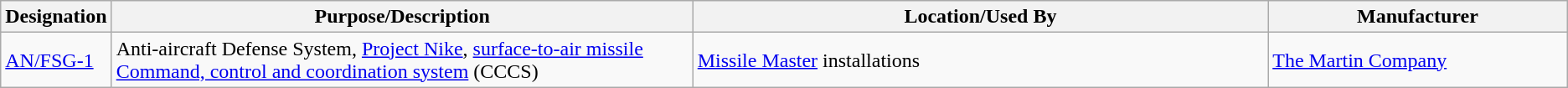<table class="wikitable sortable">
<tr>
<th scope="col">Designation</th>
<th scope="col" style="width: 500px;">Purpose/Description</th>
<th scope="col" style="width: 500px;">Location/Used By</th>
<th scope="col" style="width: 250px;">Manufacturer</th>
</tr>
<tr>
<td><a href='#'>AN/FSG-1</a></td>
<td>Anti-aircraft Defense System, <a href='#'>Project Nike</a>, <a href='#'>surface-to-air missile</a> <a href='#'>Command, control and coordination system</a> (CCCS)</td>
<td><a href='#'>Missile Master</a> installations</td>
<td><a href='#'>The Martin Company</a></td>
</tr>
</table>
